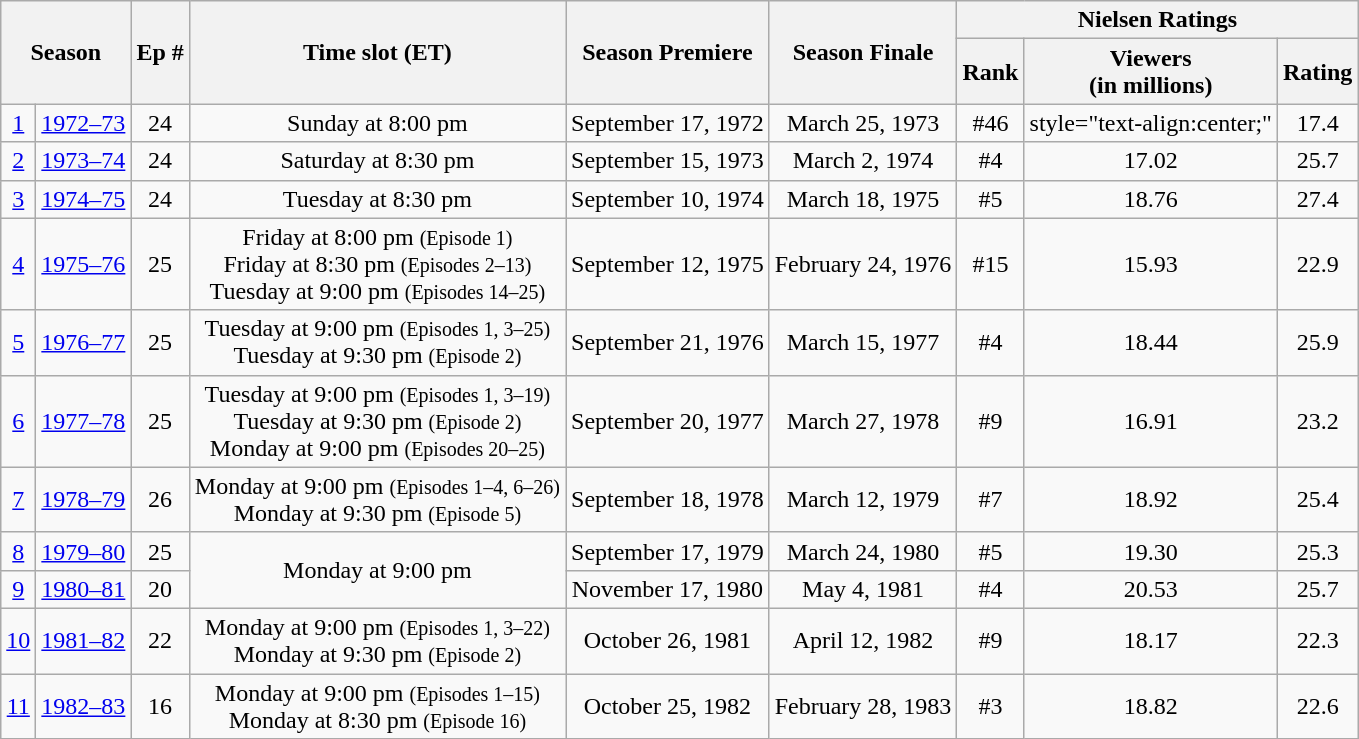<table class="wikitable" style="text-align:center">
<tr>
<th rowspan="2" colspan="2">Season</th>
<th rowspan="2">Ep #</th>
<th rowspan="2">Time slot (ET)</th>
<th rowspan="2">Season Premiere</th>
<th rowspan="2">Season Finale</th>
<th colspan="3">Nielsen Ratings</th>
</tr>
<tr>
<th>Rank</th>
<th>Viewers<br>(in millions)</th>
<th>Rating</th>
</tr>
<tr>
<td style="text-align:centre;"><a href='#'>1</a></td>
<td style="text-align:centre;"><a href='#'>1972–73</a></td>
<td style="text-align:center;">24</td>
<td style="text-align:center;">Sunday at 8:00 pm</td>
<td style="text-align:center;">September 17, 1972</td>
<td style="text-align:center;">March 25, 1973</td>
<td style="text-align:center;">#46</td>
<td>style="text-align:center;" </td>
<td style="text-align:center;">17.4</td>
</tr>
<tr>
<td style="text-align:centre;"><a href='#'>2</a></td>
<td style="text-align:centre;"><a href='#'>1973–74</a></td>
<td style="text-align:center;">24</td>
<td style="text-align:centre;">Saturday at 8:30 pm</td>
<td style="text-align:center;">September 15, 1973</td>
<td style="text-align:center;">March 2, 1974</td>
<td style="text-align:center;">#4</td>
<td style="text-align:center;">17.02</td>
<td style="text-align:center;">25.7</td>
</tr>
<tr>
<td style="text-align:centre;"><a href='#'>3</a></td>
<td style="text-align:centre;"><a href='#'>1974–75</a></td>
<td style="text-align:center;">24</td>
<td style="text-align:centre;">Tuesday at 8:30 pm</td>
<td style="text-align:center;">September 10, 1974</td>
<td style="text-align:center;">March 18, 1975</td>
<td style="text-align:center;">#5</td>
<td style="text-align:center;">18.76</td>
<td style="text-align:center;">27.4</td>
</tr>
<tr>
<td style="text-align:centre;"><a href='#'>4</a></td>
<td style="text-align:centre;"><a href='#'>1975–76</a></td>
<td style="text-align:center;">25</td>
<td style="text-align:centre;">Friday at 8:00 pm <small>(Episode 1)</small><br>Friday at 8:30 pm <small>(Episodes 2–13)</small><br>Tuesday at 9:00 pm <small>(Episodes 14–25)</small></td>
<td style="text-align:center;">September 12, 1975</td>
<td style="text-align:center;">February 24, 1976</td>
<td style="text-align:center;">#15</td>
<td style="text-align:center;">15.93</td>
<td style="text-align:center;">22.9</td>
</tr>
<tr>
<td style="text-align:centre;"><a href='#'>5</a></td>
<td style="text-align:centre;"><a href='#'>1976–77</a></td>
<td style="text-align:center;">25</td>
<td style="text-align:centre;">Tuesday at 9:00 pm <small>(Episodes 1, 3–25)</small><br>Tuesday at 9:30 pm <small>(Episode 2)</small></td>
<td style="text-align:center;">September 21, 1976</td>
<td style="text-align:center;">March 15, 1977</td>
<td style="text-align:center;">#4</td>
<td style="text-align:center;">18.44</td>
<td style="text-align:center;">25.9</td>
</tr>
<tr>
<td style="text-align:centre;"><a href='#'>6</a></td>
<td style="text-align:centre;"><a href='#'>1977–78</a></td>
<td style="text-align:center;">25</td>
<td style="text-align:centre;">Tuesday at 9:00 pm <small>(Episodes 1, 3–19)</small><br>Tuesday at 9:30 pm <small>(Episode 2)</small><br>Monday at 9:00 pm <small>(Episodes 20–25)</small></td>
<td style="text-align:center;">September 20, 1977</td>
<td style="text-align:center;">March 27, 1978</td>
<td style="text-align:center;">#9</td>
<td style="text-align:center;">16.91</td>
<td style="text-align:center;">23.2</td>
</tr>
<tr>
<td style="text-align:centre;"><a href='#'>7</a></td>
<td style="text-align:centre;"><a href='#'>1978–79</a></td>
<td style="text-align:center;">26</td>
<td style="text-align:centre;">Monday at 9:00 pm <small>(Episodes 1–4, 6–26)</small><br>Monday at 9:30 pm <small>(Episode 5)</small></td>
<td style="text-align:center;">September 18, 1978</td>
<td style="text-align:center;">March 12, 1979</td>
<td style="text-align:center;">#7</td>
<td style="text-align:center;">18.92</td>
<td style="text-align:center;">25.4</td>
</tr>
<tr>
<td style="text-align:centre;"><a href='#'>8</a></td>
<td style="text-align:centre;"><a href='#'>1979–80</a></td>
<td style="text-align:center;">25</td>
<td style="text-align:centre;" rowspan="2">Monday at 9:00 pm</td>
<td style="text-align:center;">September 17, 1979</td>
<td style="text-align:center;">March 24, 1980</td>
<td style="text-align:center;">#5</td>
<td style="text-align:center;">19.30</td>
<td style="text-align:center;">25.3</td>
</tr>
<tr>
<td style="text-align:centre;"><a href='#'>9</a></td>
<td style="text-align:centre;"><a href='#'>1980–81</a></td>
<td style="text-align:center;">20</td>
<td style="text-align:center;">November 17, 1980</td>
<td style="text-align:center;">May 4, 1981</td>
<td style="text-align:center;">#4</td>
<td style="text-align:center;">20.53</td>
<td style="text-align:center;">25.7</td>
</tr>
<tr>
<td style="text-align:centre;"><a href='#'>10</a></td>
<td style="text-align:centre;"><a href='#'>1981–82</a></td>
<td style="text-align:center;">22</td>
<td style="text-align:centre;">Monday at 9:00 pm <small>(Episodes 1, 3–22)</small><br>Monday at 9:30 pm <small>(Episode 2)</small></td>
<td style="text-align:center;">October 26, 1981</td>
<td style="text-align:center;">April 12, 1982</td>
<td style="text-align:center;">#9</td>
<td style="text-align:center;">18.17</td>
<td style="text-align:center;">22.3</td>
</tr>
<tr>
<td style="text-align:centre;"><a href='#'>11</a></td>
<td style="text-align:centre;"><a href='#'>1982–83</a></td>
<td style="text-align:center;">16</td>
<td style="text-align:centre;">Monday at 9:00 pm <small>(Episodes 1–15)</small><br>Monday at 8:30 pm <small>(Episode 16)</small></td>
<td style="text-align:center;">October 25, 1982</td>
<td style="text-align:center;">February 28, 1983</td>
<td style="text-align:center;">#3</td>
<td style="text-align:center;">18.82</td>
<td style="text-align:center;">22.6</td>
</tr>
</table>
